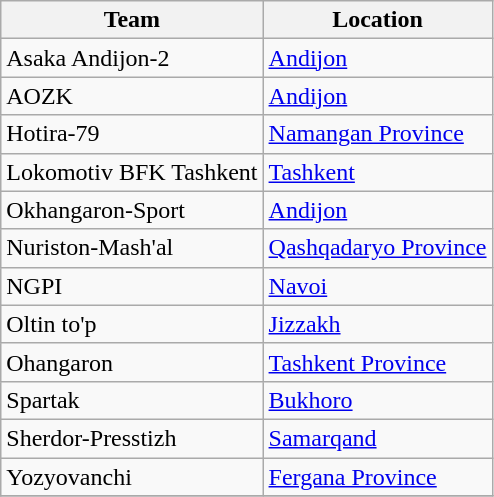<table class="wikitable sortable" style="text-align: left;">
<tr>
<th>Team</th>
<th>Location</th>
</tr>
<tr>
<td>Asaka Andijon-2</td>
<td><a href='#'>Andijon</a></td>
</tr>
<tr>
<td>AOZK</td>
<td><a href='#'>Andijon</a></td>
</tr>
<tr>
<td>Hotira-79</td>
<td><a href='#'>Namangan Province</a></td>
</tr>
<tr>
<td>Lokomotiv BFK Tashkent</td>
<td><a href='#'>Tashkent</a></td>
</tr>
<tr>
<td>Okhangaron-Sport</td>
<td><a href='#'>Andijon</a></td>
</tr>
<tr>
<td>Nuriston-Mash'al</td>
<td><a href='#'>Qashqadaryo Province</a></td>
</tr>
<tr>
<td>NGPI</td>
<td><a href='#'>Navoi</a></td>
</tr>
<tr>
<td>Oltin to'p</td>
<td><a href='#'>Jizzakh</a></td>
</tr>
<tr>
<td>Ohangaron</td>
<td><a href='#'>Tashkent Province</a></td>
</tr>
<tr>
<td>Spartak</td>
<td><a href='#'>Bukhoro</a></td>
</tr>
<tr>
<td>Sherdor-Presstizh</td>
<td><a href='#'>Samarqand</a></td>
</tr>
<tr>
<td>Yozyovanchi</td>
<td><a href='#'>Fergana Province</a></td>
</tr>
<tr>
</tr>
</table>
